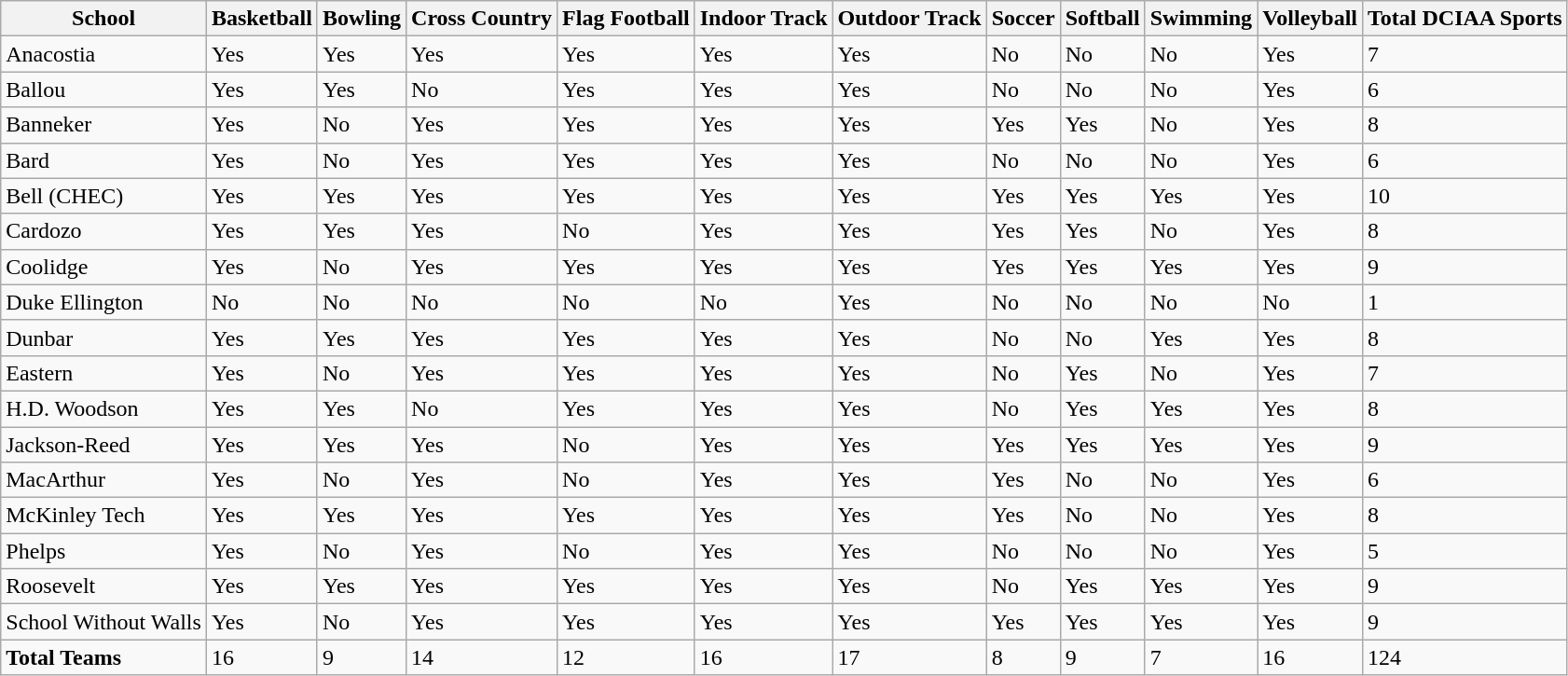<table class="wikitable sortable">
<tr>
<th>School</th>
<th>Basketball</th>
<th>Bowling</th>
<th>Cross Country</th>
<th>Flag Football</th>
<th>Indoor Track</th>
<th>Outdoor Track</th>
<th>Soccer</th>
<th>Softball</th>
<th>Swimming</th>
<th>Volleyball</th>
<th>Total DCIAA Sports</th>
</tr>
<tr>
<td>Anacostia</td>
<td>Yes</td>
<td>Yes</td>
<td>Yes</td>
<td>Yes</td>
<td>Yes</td>
<td>Yes</td>
<td>No</td>
<td>No</td>
<td>No</td>
<td>Yes</td>
<td>7</td>
</tr>
<tr>
<td>Ballou</td>
<td>Yes</td>
<td>Yes</td>
<td>No</td>
<td>Yes</td>
<td>Yes</td>
<td>Yes</td>
<td>No</td>
<td>No</td>
<td>No</td>
<td>Yes</td>
<td>6</td>
</tr>
<tr>
<td>Banneker</td>
<td>Yes</td>
<td>No</td>
<td>Yes</td>
<td>Yes</td>
<td>Yes</td>
<td>Yes</td>
<td>Yes</td>
<td>Yes</td>
<td>No</td>
<td>Yes</td>
<td>8</td>
</tr>
<tr>
<td>Bard</td>
<td>Yes</td>
<td>No</td>
<td>Yes</td>
<td>Yes</td>
<td>Yes</td>
<td>Yes</td>
<td>No</td>
<td>No</td>
<td>No</td>
<td>Yes</td>
<td>6</td>
</tr>
<tr>
<td>Bell (CHEC)</td>
<td>Yes</td>
<td>Yes</td>
<td>Yes</td>
<td>Yes</td>
<td>Yes</td>
<td>Yes</td>
<td>Yes</td>
<td>Yes</td>
<td>Yes</td>
<td>Yes</td>
<td>10</td>
</tr>
<tr>
<td>Cardozo</td>
<td>Yes</td>
<td>Yes</td>
<td>Yes</td>
<td>No</td>
<td>Yes</td>
<td>Yes</td>
<td>Yes</td>
<td>Yes</td>
<td>No</td>
<td>Yes</td>
<td>8</td>
</tr>
<tr>
<td>Coolidge</td>
<td>Yes</td>
<td>No</td>
<td>Yes</td>
<td>Yes</td>
<td>Yes</td>
<td>Yes</td>
<td>Yes</td>
<td>Yes</td>
<td>Yes</td>
<td>Yes</td>
<td>9</td>
</tr>
<tr>
<td>Duke Ellington</td>
<td>No</td>
<td>No</td>
<td>No</td>
<td>No</td>
<td>No</td>
<td>Yes</td>
<td>No</td>
<td>No</td>
<td>No</td>
<td>No</td>
<td>1</td>
</tr>
<tr>
<td>Dunbar</td>
<td>Yes</td>
<td>Yes</td>
<td>Yes</td>
<td>Yes</td>
<td>Yes</td>
<td>Yes</td>
<td>No</td>
<td>No</td>
<td>Yes</td>
<td>Yes</td>
<td>8</td>
</tr>
<tr>
<td>Eastern</td>
<td>Yes</td>
<td>No</td>
<td>Yes</td>
<td>Yes</td>
<td>Yes</td>
<td>Yes</td>
<td>No</td>
<td>Yes</td>
<td>No</td>
<td>Yes</td>
<td>7</td>
</tr>
<tr>
<td>H.D. Woodson</td>
<td>Yes</td>
<td>Yes</td>
<td>No</td>
<td>Yes</td>
<td>Yes</td>
<td>Yes</td>
<td>No</td>
<td>Yes</td>
<td>Yes</td>
<td>Yes</td>
<td>8</td>
</tr>
<tr>
<td>Jackson-Reed</td>
<td>Yes</td>
<td>Yes</td>
<td>Yes</td>
<td>No</td>
<td>Yes</td>
<td>Yes</td>
<td>Yes</td>
<td>Yes</td>
<td>Yes</td>
<td>Yes</td>
<td>9</td>
</tr>
<tr>
<td>MacArthur</td>
<td>Yes</td>
<td>No</td>
<td>Yes</td>
<td>No</td>
<td>Yes</td>
<td>Yes</td>
<td>Yes</td>
<td>No</td>
<td>No</td>
<td>Yes</td>
<td>6</td>
</tr>
<tr>
<td>McKinley Tech</td>
<td>Yes</td>
<td>Yes</td>
<td>Yes</td>
<td>Yes</td>
<td>Yes</td>
<td>Yes</td>
<td>Yes</td>
<td>No</td>
<td>No</td>
<td>Yes</td>
<td>8</td>
</tr>
<tr>
<td>Phelps</td>
<td>Yes</td>
<td>No</td>
<td>Yes</td>
<td>No</td>
<td>Yes</td>
<td>Yes</td>
<td>No</td>
<td>No</td>
<td>No</td>
<td>Yes</td>
<td>5</td>
</tr>
<tr>
<td>Roosevelt</td>
<td>Yes</td>
<td>Yes</td>
<td>Yes</td>
<td>Yes</td>
<td>Yes</td>
<td>Yes</td>
<td>No</td>
<td>Yes</td>
<td>Yes</td>
<td>Yes</td>
<td>9</td>
</tr>
<tr>
<td>School Without Walls</td>
<td>Yes</td>
<td>No</td>
<td>Yes</td>
<td>Yes</td>
<td>Yes</td>
<td>Yes</td>
<td>Yes</td>
<td>Yes</td>
<td>Yes</td>
<td>Yes</td>
<td>9</td>
</tr>
<tr>
<td><strong>Total Teams</strong></td>
<td>16</td>
<td>9</td>
<td>14</td>
<td>12</td>
<td>16</td>
<td>17</td>
<td>8</td>
<td>9</td>
<td>7</td>
<td>16</td>
<td>124</td>
</tr>
</table>
